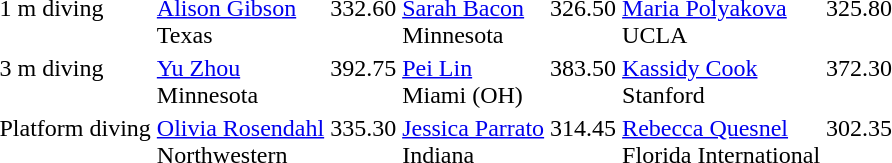<table>
<tr valign="top">
<td>1 m diving</td>
<td><a href='#'>Alison Gibson</a><br> Texas</td>
<td>332.60</td>
<td><a href='#'>Sarah Bacon</a> <br>Minnesota</td>
<td>326.50</td>
<td><a href='#'>Maria Polyakova</a> <br>UCLA</td>
<td>325.80</td>
</tr>
<tr valign="top">
<td>3 m diving</td>
<td><a href='#'>Yu Zhou</a><br> Minnesota</td>
<td>392.75</td>
<td><a href='#'>Pei Lin</a> <br>Miami (OH)</td>
<td>383.50</td>
<td><a href='#'>Kassidy Cook</a> <br> Stanford</td>
<td>372.30</td>
</tr>
<tr valign="top">
<td>Platform diving</td>
<td><a href='#'>Olivia Rosendahl</a><br> Northwestern</td>
<td>335.30</td>
<td><a href='#'>Jessica Parrato</a> <br>Indiana</td>
<td>314.45</td>
<td><a href='#'>Rebecca Quesnel</a> <br>Florida International</td>
<td>302.35</td>
</tr>
</table>
